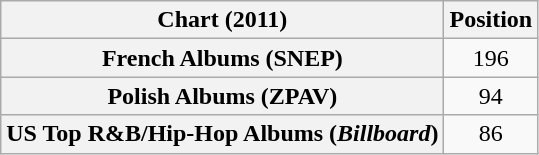<table class="wikitable sortable plainrowheaders" style="text-align:center">
<tr>
<th scope="col">Chart (2011)</th>
<th scope="col">Position</th>
</tr>
<tr>
<th scope="row">French Albums (SNEP)</th>
<td>196</td>
</tr>
<tr>
<th scope="row">Polish Albums (ZPAV)</th>
<td>94</td>
</tr>
<tr>
<th scope="row">US Top R&B/Hip-Hop Albums (<em>Billboard</em>)</th>
<td>86</td>
</tr>
</table>
